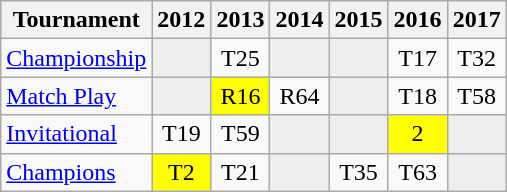<table class="wikitable" style="text-align:center;">
<tr>
<th align="left">Tournament</th>
<th>2012</th>
<th>2013</th>
<th>2014</th>
<th>2015</th>
<th>2016</th>
<th>2017</th>
</tr>
<tr>
<td align="left"><a href='#'>Championship</a></td>
<td style="background:#eeeeee;"></td>
<td>T25</td>
<td style="background:#eeeeee;"></td>
<td style="background:#eeeeee;"></td>
<td>T17</td>
<td>T32</td>
</tr>
<tr>
<td align="left"><a href='#'>Match Play</a></td>
<td style="background:#eeeeee;"></td>
<td style="background:yellow;">R16</td>
<td>R64</td>
<td style="background:#eeeeee;"></td>
<td>T18</td>
<td>T58</td>
</tr>
<tr>
<td align="left"><a href='#'>Invitational</a></td>
<td>T19</td>
<td>T59</td>
<td style="background:#eeeeee;"></td>
<td style="background:#eeeeee;"></td>
<td style="background:yellow;">2</td>
<td style="background:#eeeeee;"></td>
</tr>
<tr>
<td align="left"><a href='#'>Champions</a></td>
<td style="background:yellow;">T2</td>
<td>T21</td>
<td style="background:#eeeeee;"></td>
<td>T35</td>
<td>T63</td>
<td style="background:#eeeeee;"></td>
</tr>
</table>
